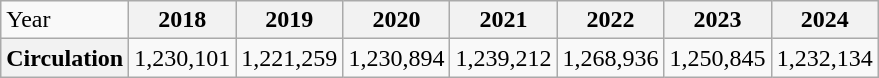<table class="wikitable">
<tr>
<td>Year</td>
<th>2018</th>
<th>2019</th>
<th>2020</th>
<th>2021</th>
<th>2022</th>
<th>2023</th>
<th>2024</th>
</tr>
<tr>
<th>Circulation</th>
<td>1,230,101</td>
<td>1,221,259</td>
<td>1,230,894</td>
<td>1,239,212</td>
<td>1,268,936</td>
<td align="right">1,250,845</td>
<td align="right">1,232,134</td>
</tr>
</table>
